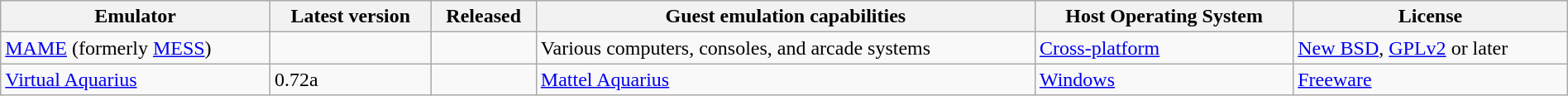<table class="wikitable sortable" style="width:100%">
<tr>
<th>Emulator</th>
<th>Latest version</th>
<th>Released</th>
<th>Guest emulation capabilities</th>
<th>Host Operating System</th>
<th>License</th>
</tr>
<tr>
<td><a href='#'>MAME</a> (formerly <a href='#'>MESS</a>)</td>
<td></td>
<td></td>
<td>Various computers, consoles, and arcade systems</td>
<td><a href='#'>Cross-platform</a></td>
<td><a href='#'>New BSD</a>, <a href='#'>GPLv2</a> or later</td>
</tr>
<tr>
<td><a href='#'>Virtual Aquarius</a></td>
<td>0.72a</td>
<td></td>
<td><a href='#'>Mattel Aquarius</a></td>
<td><a href='#'>Windows</a></td>
<td><a href='#'>Freeware</a></td>
</tr>
</table>
